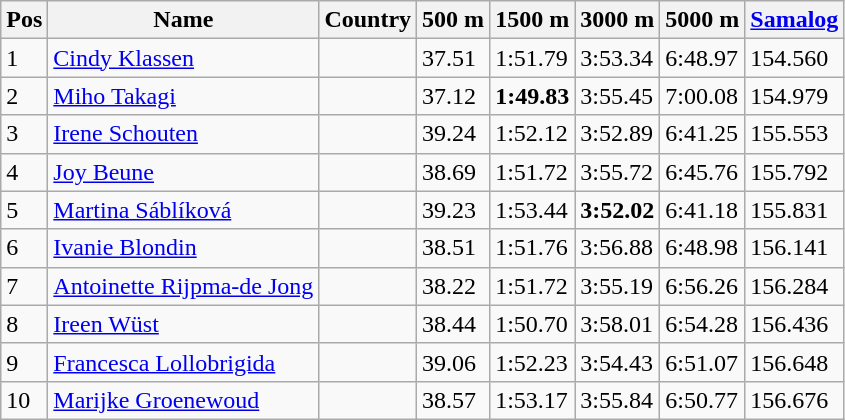<table class="wikitable sortable">
<tr>
<th>Pos</th>
<th>Name</th>
<th>Country</th>
<th>500 m</th>
<th>1500 m</th>
<th>3000 m</th>
<th>5000 m</th>
<th><a href='#'>Samalog</a></th>
</tr>
<tr>
<td>1</td>
<td data-sort-value="Klassen, Cindy"><a href='#'>Cindy Klassen</a></td>
<td></td>
<td>37.51</td>
<td>1:51.79</td>
<td>3:53.34</td>
<td>6:48.97</td>
<td>154.560</td>
</tr>
<tr>
<td>2</td>
<td data-sort-value="Takagi, Miho"><a href='#'>Miho Takagi</a></td>
<td></td>
<td>37.12</td>
<td><strong>1:49.83</strong></td>
<td>3:55.45</td>
<td>7:00.08</td>
<td>154.979</td>
</tr>
<tr>
<td>3</td>
<td data-sort-value="Schouten, Irene"><a href='#'>Irene Schouten</a></td>
<td></td>
<td>39.24</td>
<td>1:52.12</td>
<td>3:52.89</td>
<td>6:41.25</td>
<td>155.553</td>
</tr>
<tr>
<td>4</td>
<td data-sort-value="Beune, Joy"><a href='#'>Joy Beune</a></td>
<td></td>
<td>38.69</td>
<td>1:51.72</td>
<td>3:55.72</td>
<td>6:45.76</td>
<td>155.792</td>
</tr>
<tr>
<td>5</td>
<td data-sort-value="Sáblíková, Martina"><a href='#'>Martina Sáblíková</a></td>
<td></td>
<td>39.23</td>
<td>1:53.44</td>
<td><strong>3:52.02</strong></td>
<td>6:41.18</td>
<td>155.831</td>
</tr>
<tr>
<td>6</td>
<td data-sort-value="Blondin, Ivanie"><a href='#'>Ivanie Blondin</a></td>
<td></td>
<td>38.51</td>
<td>1:51.76</td>
<td>3:56.88</td>
<td>6:48.98</td>
<td>156.141</td>
</tr>
<tr>
<td>7</td>
<td data-sort-value="Rijpma-Jong de, Antoinette"><a href='#'>Antoinette Rijpma-de Jong</a></td>
<td></td>
<td>38.22</td>
<td>1:51.72</td>
<td>3:55.19</td>
<td>6:56.26</td>
<td>156.284</td>
</tr>
<tr>
<td>8</td>
<td data-sort-value="Wüst, Ireen"><a href='#'>Ireen Wüst</a></td>
<td></td>
<td>38.44</td>
<td>1:50.70</td>
<td>3:58.01</td>
<td>6:54.28</td>
<td>156.436</td>
</tr>
<tr>
<td>9</td>
<td data-sort-value="Lollobrigida, Francesca"><a href='#'>Francesca Lollobrigida</a></td>
<td></td>
<td>39.06</td>
<td>1:52.23</td>
<td>3:54.43</td>
<td>6:51.07</td>
<td>156.648</td>
</tr>
<tr>
<td>10</td>
<td data-sort-value="Groenewoud, Marijke"><a href='#'>Marijke Groenewoud</a></td>
<td></td>
<td>38.57</td>
<td>1:53.17</td>
<td>3:55.84</td>
<td>6:50.77</td>
<td>156.676</td>
</tr>
</table>
